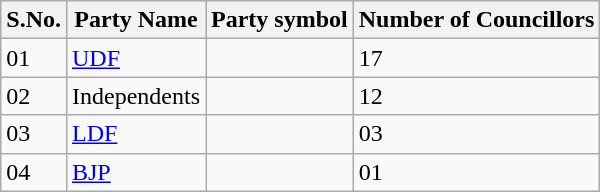<table class="sortable wikitable">
<tr>
<th>S.No.</th>
<th>Party Name</th>
<th>Party symbol</th>
<th>Number of Councillors</th>
</tr>
<tr>
<td>01</td>
<td><a href='#'>UDF</a></td>
<td></td>
<td>17</td>
</tr>
<tr>
<td>02</td>
<td>Independents</td>
<td></td>
<td>12</td>
</tr>
<tr>
<td>03</td>
<td><a href='#'>LDF</a></td>
<td></td>
<td>03</td>
</tr>
<tr>
<td>04</td>
<td><a href='#'>BJP</a></td>
<td></td>
<td>01</td>
</tr>
</table>
